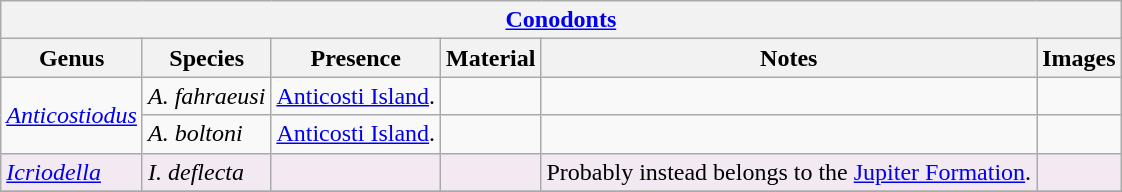<table class="wikitable" align="center">
<tr>
<th colspan="6" align="center"><strong><a href='#'>Conodonts</a></strong></th>
</tr>
<tr>
<th>Genus</th>
<th>Species</th>
<th>Presence</th>
<th><strong>Material</strong></th>
<th>Notes</th>
<th>Images</th>
</tr>
<tr>
<td rowspan=2><em><a href='#'>Anticostiodus</a></em></td>
<td><em>A. fahraeusi</em></td>
<td><a href='#'>Anticosti Island</a>.</td>
<td></td>
<td></td>
<td></td>
</tr>
<tr>
<td><em>A. boltoni</em></td>
<td><a href='#'>Anticosti Island</a>.</td>
<td></td>
<td></td>
<td></td>
</tr>
<tr>
<td style="background:#f3e9f3;"><em><a href='#'>Icriodella</a></em></td>
<td style="background:#f3e9f3;"><em>I. deflecta</em></td>
<td style="background:#f3e9f3;"></td>
<td style="background:#f3e9f3;"></td>
<td style="background:#f3e9f3;">Probably instead belongs to the <a href='#'>Jupiter Formation</a>.</td>
<td style="background:#f3e9f3;"></td>
</tr>
<tr>
</tr>
</table>
